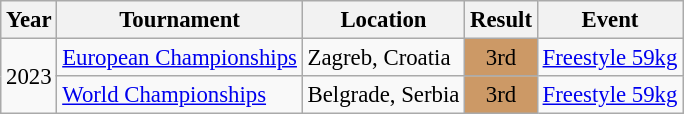<table class="wikitable" style="font-size:95%;">
<tr>
<th>Year</th>
<th>Tournament</th>
<th>Location</th>
<th>Result</th>
<th>Event</th>
</tr>
<tr>
<td rowspan=2>2023</td>
<td><a href='#'>European Championships</a></td>
<td>Zagreb, Croatia</td>
<td align="center" bgcolor="cc9966">3rd</td>
<td><a href='#'>Freestyle 59kg</a></td>
</tr>
<tr>
<td><a href='#'>World Championships</a></td>
<td>Belgrade, Serbia</td>
<td align="center" bgcolor="cc9966">3rd</td>
<td><a href='#'>Freestyle 59kg</a></td>
</tr>
</table>
